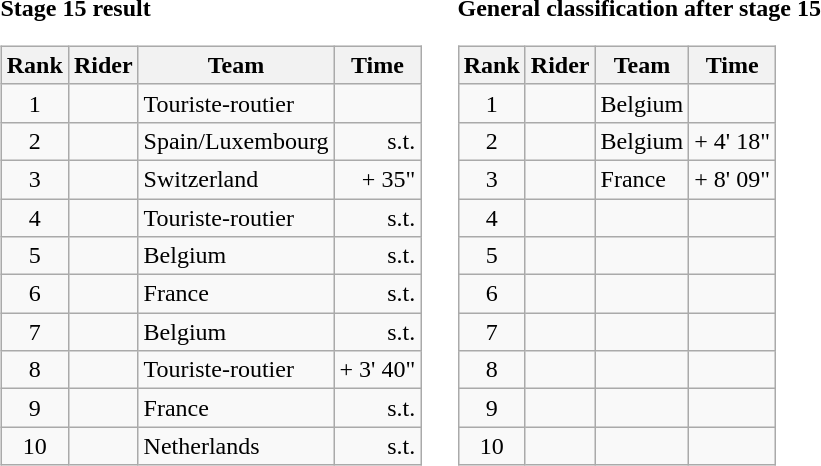<table>
<tr>
<td><strong>Stage 15 result</strong><br><table class="wikitable">
<tr>
<th scope="col">Rank</th>
<th scope="col">Rider</th>
<th scope="col">Team</th>
<th scope="col">Time</th>
</tr>
<tr>
<td style="text-align:center;">1</td>
<td></td>
<td>Touriste-routier</td>
<td style="text-align:right;"></td>
</tr>
<tr>
<td style="text-align:center;">2</td>
<td></td>
<td>Spain/Luxembourg</td>
<td style="text-align:right;">s.t.</td>
</tr>
<tr>
<td style="text-align:center;">3</td>
<td></td>
<td>Switzerland</td>
<td style="text-align:right;">+ 35"</td>
</tr>
<tr>
<td style="text-align:center;">4</td>
<td></td>
<td>Touriste-routier</td>
<td style="text-align:right;">s.t.</td>
</tr>
<tr>
<td style="text-align:center;">5</td>
<td></td>
<td>Belgium</td>
<td style="text-align:right;">s.t.</td>
</tr>
<tr>
<td style="text-align:center;">6</td>
<td></td>
<td>France</td>
<td style="text-align:right;">s.t.</td>
</tr>
<tr>
<td style="text-align:center;">7</td>
<td></td>
<td>Belgium</td>
<td style="text-align:right;">s.t.</td>
</tr>
<tr>
<td style="text-align:center;">8</td>
<td></td>
<td>Touriste-routier</td>
<td style="text-align:right;">+ 3' 40"</td>
</tr>
<tr>
<td style="text-align:center;">9</td>
<td></td>
<td>France</td>
<td style="text-align:right;">s.t.</td>
</tr>
<tr>
<td style="text-align:center;">10</td>
<td></td>
<td>Netherlands</td>
<td style="text-align:right;">s.t.</td>
</tr>
</table>
</td>
<td></td>
<td><strong>General classification after stage 15</strong><br><table class="wikitable">
<tr>
<th scope="col">Rank</th>
<th scope="col">Rider</th>
<th scope="col">Team</th>
<th scope="col">Time</th>
</tr>
<tr>
<td style="text-align:center;">1</td>
<td></td>
<td>Belgium</td>
<td style="text-align:right;"></td>
</tr>
<tr>
<td style="text-align:center;">2</td>
<td></td>
<td>Belgium</td>
<td style="text-align:right;">+ 4' 18"</td>
</tr>
<tr>
<td style="text-align:center;">3</td>
<td></td>
<td>France</td>
<td style="text-align:right;">+ 8' 09"</td>
</tr>
<tr>
<td style="text-align:center;">4</td>
<td></td>
<td></td>
<td></td>
</tr>
<tr>
<td style="text-align:center;">5</td>
<td></td>
<td></td>
<td></td>
</tr>
<tr>
<td style="text-align:center;">6</td>
<td></td>
<td></td>
<td></td>
</tr>
<tr>
<td style="text-align:center;">7</td>
<td></td>
<td></td>
<td></td>
</tr>
<tr>
<td style="text-align:center;">8</td>
<td></td>
<td></td>
<td></td>
</tr>
<tr>
<td style="text-align:center;">9</td>
<td></td>
<td></td>
<td></td>
</tr>
<tr>
<td style="text-align:center;">10</td>
<td></td>
<td></td>
<td></td>
</tr>
</table>
</td>
</tr>
</table>
